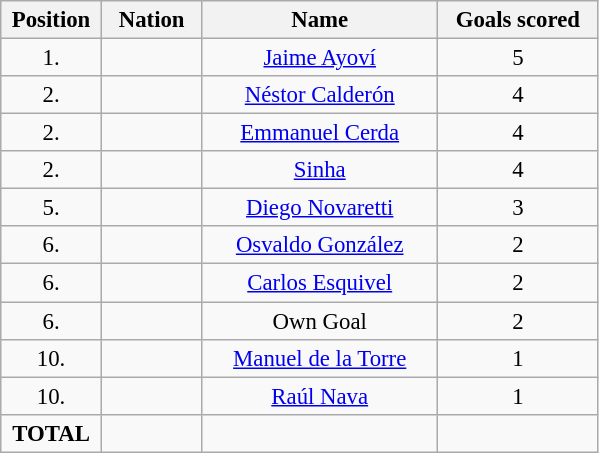<table class="wikitable" style="font-size: 95%; text-align: center;">
<tr>
<th width=60>Position</th>
<th width=60>Nation</th>
<th width=150>Name</th>
<th width=100>Goals scored</th>
</tr>
<tr>
<td>1.</td>
<td></td>
<td><a href='#'>Jaime Ayoví</a></td>
<td>5</td>
</tr>
<tr>
<td>2.</td>
<td></td>
<td><a href='#'>Néstor Calderón</a></td>
<td>4</td>
</tr>
<tr>
<td>2.</td>
<td></td>
<td><a href='#'>Emmanuel Cerda</a></td>
<td>4</td>
</tr>
<tr>
<td>2.</td>
<td></td>
<td><a href='#'>Sinha</a></td>
<td>4</td>
</tr>
<tr>
<td>5.</td>
<td></td>
<td><a href='#'>Diego Novaretti</a></td>
<td>3</td>
</tr>
<tr>
<td>6.</td>
<td></td>
<td><a href='#'>Osvaldo González</a></td>
<td>2</td>
</tr>
<tr>
<td>6.</td>
<td></td>
<td><a href='#'>Carlos Esquivel</a></td>
<td>2</td>
</tr>
<tr>
<td>6.</td>
<td></td>
<td>Own Goal</td>
<td>2</td>
</tr>
<tr>
<td>10.</td>
<td></td>
<td><a href='#'>Manuel de la Torre</a></td>
<td>1</td>
</tr>
<tr>
<td>10.</td>
<td></td>
<td><a href='#'>Raúl Nava</a></td>
<td>1</td>
</tr>
<tr>
<td><strong>TOTAL</strong></td>
<td></td>
<td></td>
<td></td>
</tr>
</table>
